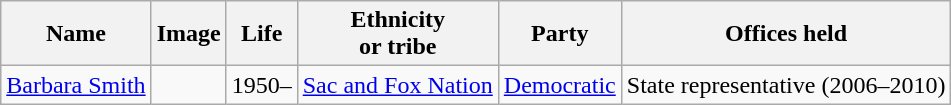<table class="wikitable">
<tr>
<th>Name</th>
<th>Image</th>
<th>Life</th>
<th>Ethnicity<br>or tribe</th>
<th>Party</th>
<th>Offices held</th>
</tr>
<tr>
<td style="white-space:nowrap;"><a href='#'>Barbara Smith</a></td>
<td></td>
<td>1950–</td>
<td><a href='#'>Sac and Fox Nation</a></td>
<td><a href='#'>Democratic</a></td>
<td>State representative (2006–2010)</td>
</tr>
</table>
